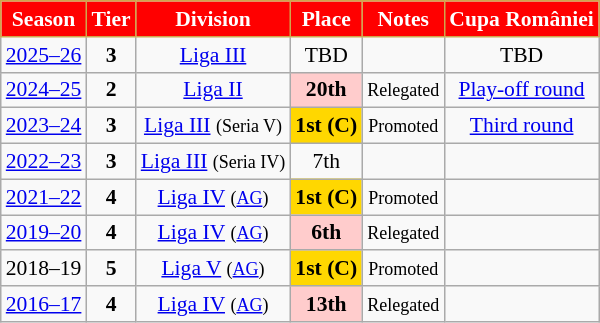<table class="wikitable" style="text-align:center; font-size:90%">
<tr>
<th style="background:#FF0000;color:#FFFFFF;border:1px solid #cfa64d">Season</th>
<th style="background:#FF0000;color:#FFFFFF;border:1px solid #cfa64d">Tier</th>
<th style="background:#FF0000;color:#FFFFFF;border:1px solid #cfa64d">Division</th>
<th style="background:#FF0000;color:#FFFFFF;border:1px solid #cfa64d">Place</th>
<th style="background:#FF0000;color:#FFFFFF;border:1px solid #cfa64d">Notes</th>
<th style="background:#FF0000;color:#FFFFFF;border:1px solid #cfa64d">Cupa României</th>
</tr>
<tr>
<td><a href='#'>2025–26</a></td>
<td><strong>3</strong></td>
<td><a href='#'>Liga III</a></td>
<td>TBD</td>
<td></td>
<td>TBD</td>
</tr>
<tr>
<td><a href='#'>2024–25</a></td>
<td><strong>2</strong></td>
<td><a href='#'>Liga II</a></td>
<td align=center bgcolor=#FFCCCC><strong>20th</strong></td>
<td><small>Relegated</small></td>
<td><a href='#'>Play-off round</a></td>
</tr>
<tr>
<td><a href='#'>2023–24</a></td>
<td><strong>3</strong></td>
<td><a href='#'>Liga III</a> <small>(Seria V)</small></td>
<td align=center bgcolor=gold><strong>1st (C)</strong></td>
<td><small>Promoted</small></td>
<td><a href='#'>Third round</a></td>
</tr>
<tr>
<td><a href='#'>2022–23</a></td>
<td><strong>3</strong></td>
<td><a href='#'>Liga III</a> <small>(Seria IV)</small></td>
<td>7th</td>
<td></td>
<td></td>
</tr>
<tr>
<td><a href='#'>2021–22</a></td>
<td><strong>4</strong></td>
<td><a href='#'>Liga IV</a> <small>(<a href='#'>AG</a>)</small></td>
<td align=center bgcolor=gold><strong>1st (C)</strong></td>
<td><small>Promoted</small></td>
<td></td>
</tr>
<tr>
<td><a href='#'>2019–20</a></td>
<td><strong>4</strong></td>
<td><a href='#'>Liga IV</a> <small>(<a href='#'>AG</a>)</small></td>
<td align=center bgcolor=#FFCCCC><strong>6th</strong></td>
<td><small>Relegated</small></td>
<td></td>
</tr>
<tr>
<td>2018–19</td>
<td><strong>5</strong></td>
<td><a href='#'>Liga V</a> <small>(<a href='#'>AG</a>)</small></td>
<td align=center bgcolor=gold><strong>1st (C)</strong></td>
<td><small>Promoted</small></td>
<td></td>
</tr>
<tr>
<td><a href='#'>2016–17</a></td>
<td><strong>4</strong></td>
<td><a href='#'>Liga IV</a> <small>(<a href='#'>AG</a>)</small></td>
<td align=center bgcolor=#FFCCCC><strong>13th</strong></td>
<td><small>Relegated</small></td>
<td></td>
</tr>
</table>
